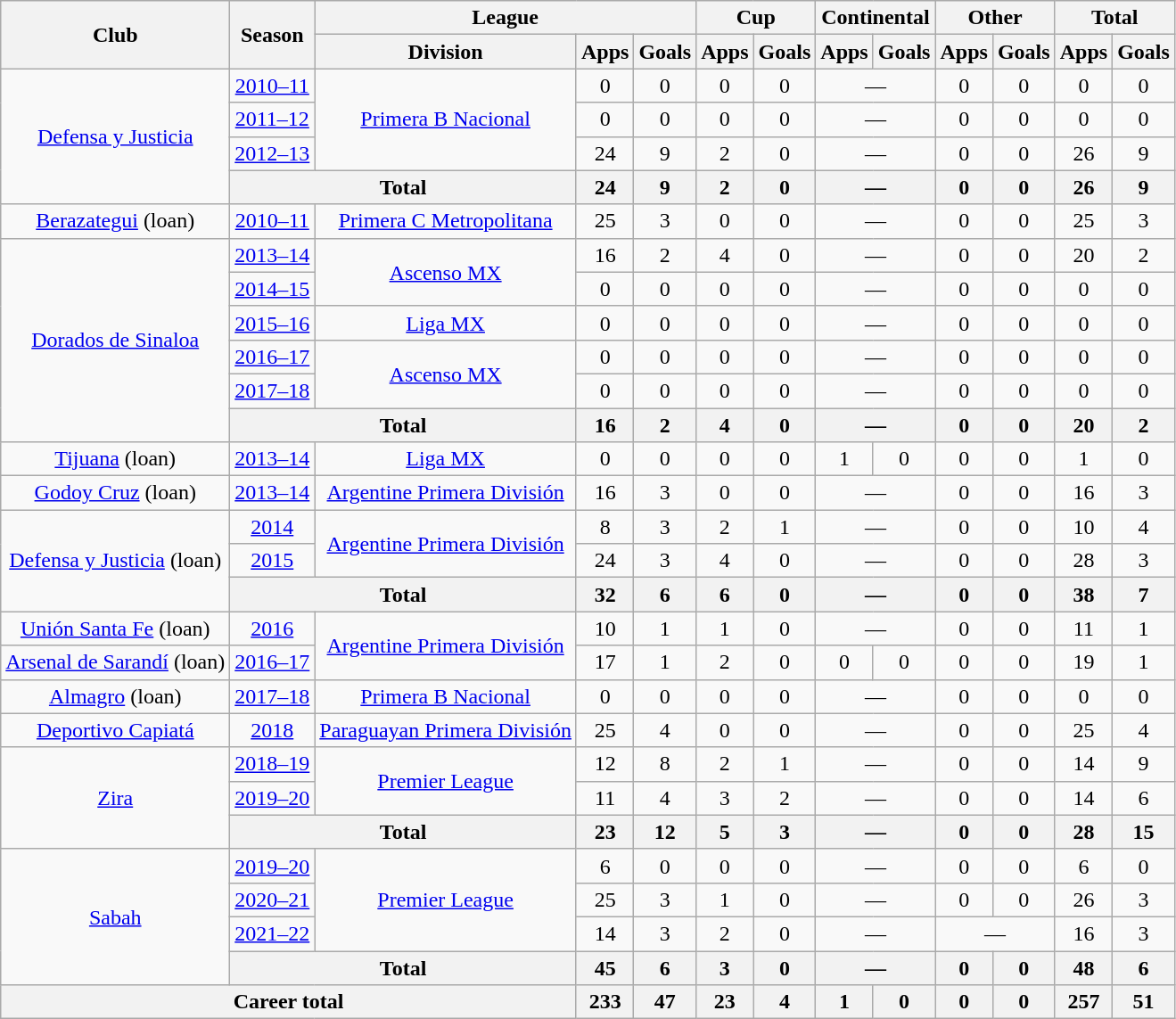<table class="wikitable" style="text-align:center">
<tr>
<th rowspan="2">Club</th>
<th rowspan="2">Season</th>
<th colspan="3">League</th>
<th colspan="2">Cup</th>
<th colspan="2">Continental</th>
<th colspan="2">Other</th>
<th colspan="2">Total</th>
</tr>
<tr>
<th>Division</th>
<th>Apps</th>
<th>Goals</th>
<th>Apps</th>
<th>Goals</th>
<th>Apps</th>
<th>Goals</th>
<th>Apps</th>
<th>Goals</th>
<th>Apps</th>
<th>Goals</th>
</tr>
<tr>
<td rowspan="4"><a href='#'>Defensa y Justicia</a></td>
<td><a href='#'>2010–11</a></td>
<td rowspan="3"><a href='#'>Primera B Nacional</a></td>
<td>0</td>
<td>0</td>
<td>0</td>
<td>0</td>
<td colspan="2">—</td>
<td>0</td>
<td>0</td>
<td>0</td>
<td>0</td>
</tr>
<tr>
<td><a href='#'>2011–12</a></td>
<td>0</td>
<td>0</td>
<td>0</td>
<td>0</td>
<td colspan="2">—</td>
<td>0</td>
<td>0</td>
<td>0</td>
<td>0</td>
</tr>
<tr>
<td><a href='#'>2012–13</a></td>
<td>24</td>
<td>9</td>
<td>2</td>
<td>0</td>
<td colspan="2">—</td>
<td>0</td>
<td>0</td>
<td>26</td>
<td>9</td>
</tr>
<tr>
<th colspan="2">Total</th>
<th>24</th>
<th>9</th>
<th>2</th>
<th>0</th>
<th colspan="2">—</th>
<th>0</th>
<th>0</th>
<th>26</th>
<th>9</th>
</tr>
<tr>
<td rowspan="1"><a href='#'>Berazategui</a> (loan)</td>
<td><a href='#'>2010–11</a></td>
<td rowspan="1"><a href='#'>Primera C Metropolitana</a></td>
<td>25</td>
<td>3</td>
<td>0</td>
<td>0</td>
<td colspan="2">—</td>
<td>0</td>
<td>0</td>
<td>25</td>
<td>3</td>
</tr>
<tr>
<td rowspan="6"><a href='#'>Dorados de Sinaloa</a></td>
<td><a href='#'>2013–14</a></td>
<td rowspan="2"><a href='#'>Ascenso MX</a></td>
<td>16</td>
<td>2</td>
<td>4</td>
<td>0</td>
<td colspan="2">—</td>
<td>0</td>
<td>0</td>
<td>20</td>
<td>2</td>
</tr>
<tr>
<td><a href='#'>2014–15</a></td>
<td>0</td>
<td>0</td>
<td>0</td>
<td>0</td>
<td colspan="2">—</td>
<td>0</td>
<td>0</td>
<td>0</td>
<td>0</td>
</tr>
<tr>
<td><a href='#'>2015–16</a></td>
<td rowspan="1"><a href='#'>Liga MX</a></td>
<td>0</td>
<td>0</td>
<td>0</td>
<td>0</td>
<td colspan="2">—</td>
<td>0</td>
<td>0</td>
<td>0</td>
<td>0</td>
</tr>
<tr>
<td><a href='#'>2016–17</a></td>
<td rowspan="2"><a href='#'>Ascenso MX</a></td>
<td>0</td>
<td>0</td>
<td>0</td>
<td>0</td>
<td colspan="2">—</td>
<td>0</td>
<td>0</td>
<td>0</td>
<td>0</td>
</tr>
<tr>
<td><a href='#'>2017–18</a></td>
<td>0</td>
<td>0</td>
<td>0</td>
<td>0</td>
<td colspan="2">—</td>
<td>0</td>
<td>0</td>
<td>0</td>
<td>0</td>
</tr>
<tr>
<th colspan="2">Total</th>
<th>16</th>
<th>2</th>
<th>4</th>
<th>0</th>
<th colspan="2">—</th>
<th>0</th>
<th>0</th>
<th>20</th>
<th>2</th>
</tr>
<tr>
<td rowspan="1"><a href='#'>Tijuana</a> (loan)</td>
<td><a href='#'>2013–14</a></td>
<td rowspan="1"><a href='#'>Liga MX</a></td>
<td>0</td>
<td>0</td>
<td>0</td>
<td>0</td>
<td>1</td>
<td>0</td>
<td>0</td>
<td>0</td>
<td>1</td>
<td>0</td>
</tr>
<tr>
<td rowspan="1"><a href='#'>Godoy Cruz</a> (loan)</td>
<td><a href='#'>2013–14</a></td>
<td rowspan="1"><a href='#'>Argentine Primera División</a></td>
<td>16</td>
<td>3</td>
<td>0</td>
<td>0</td>
<td colspan="2">—</td>
<td>0</td>
<td>0</td>
<td>16</td>
<td>3</td>
</tr>
<tr>
<td rowspan="3"><a href='#'>Defensa y Justicia</a> (loan)</td>
<td><a href='#'>2014</a></td>
<td rowspan="2"><a href='#'>Argentine Primera División</a></td>
<td>8</td>
<td>3</td>
<td>2</td>
<td>1</td>
<td colspan="2">—</td>
<td>0</td>
<td>0</td>
<td>10</td>
<td>4</td>
</tr>
<tr>
<td><a href='#'>2015</a></td>
<td>24</td>
<td>3</td>
<td>4</td>
<td>0</td>
<td colspan="2">—</td>
<td>0</td>
<td>0</td>
<td>28</td>
<td>3</td>
</tr>
<tr>
<th colspan="2">Total</th>
<th>32</th>
<th>6</th>
<th>6</th>
<th>0</th>
<th colspan="2">—</th>
<th>0</th>
<th>0</th>
<th>38</th>
<th>7</th>
</tr>
<tr>
<td rowspan="1"><a href='#'>Unión Santa Fe</a> (loan)</td>
<td><a href='#'>2016</a></td>
<td rowspan="2"><a href='#'>Argentine Primera División</a></td>
<td>10</td>
<td>1</td>
<td>1</td>
<td>0</td>
<td colspan="2">—</td>
<td>0</td>
<td>0</td>
<td>11</td>
<td>1</td>
</tr>
<tr>
<td rowspan="1"><a href='#'>Arsenal de Sarandí</a> (loan)</td>
<td><a href='#'>2016–17</a></td>
<td>17</td>
<td>1</td>
<td>2</td>
<td>0</td>
<td>0</td>
<td>0</td>
<td>0</td>
<td>0</td>
<td>19</td>
<td>1</td>
</tr>
<tr>
<td rowspan="1"><a href='#'>Almagro</a> (loan)</td>
<td><a href='#'>2017–18</a></td>
<td rowspan="1"><a href='#'>Primera B Nacional</a></td>
<td>0</td>
<td>0</td>
<td>0</td>
<td>0</td>
<td colspan="2">—</td>
<td>0</td>
<td>0</td>
<td>0</td>
<td>0</td>
</tr>
<tr>
<td rowspan="1"><a href='#'>Deportivo Capiatá</a></td>
<td><a href='#'>2018</a></td>
<td rowspan="1"><a href='#'>Paraguayan Primera División</a></td>
<td>25</td>
<td>4</td>
<td>0</td>
<td>0</td>
<td colspan="2">—</td>
<td>0</td>
<td>0</td>
<td>25</td>
<td>4</td>
</tr>
<tr>
<td rowspan="3"><a href='#'>Zira</a></td>
<td><a href='#'>2018–19</a></td>
<td rowspan="2"><a href='#'>Premier League</a></td>
<td>12</td>
<td>8</td>
<td>2</td>
<td>1</td>
<td colspan="2">—</td>
<td>0</td>
<td>0</td>
<td>14</td>
<td>9</td>
</tr>
<tr>
<td><a href='#'>2019–20</a></td>
<td>11</td>
<td>4</td>
<td>3</td>
<td>2</td>
<td colspan="2">—</td>
<td>0</td>
<td>0</td>
<td>14</td>
<td>6</td>
</tr>
<tr>
<th colspan="2">Total</th>
<th>23</th>
<th>12</th>
<th>5</th>
<th>3</th>
<th colspan="2">—</th>
<th>0</th>
<th>0</th>
<th>28</th>
<th>15</th>
</tr>
<tr>
<td rowspan="4"><a href='#'>Sabah</a></td>
<td><a href='#'>2019–20</a></td>
<td rowspan="3"><a href='#'>Premier League</a></td>
<td>6</td>
<td>0</td>
<td>0</td>
<td>0</td>
<td colspan="2">—</td>
<td>0</td>
<td>0</td>
<td>6</td>
<td>0</td>
</tr>
<tr>
<td><a href='#'>2020–21</a></td>
<td>25</td>
<td>3</td>
<td>1</td>
<td>0</td>
<td colspan="2">—</td>
<td>0</td>
<td>0</td>
<td>26</td>
<td>3</td>
</tr>
<tr>
<td><a href='#'>2021–22</a></td>
<td>14</td>
<td>3</td>
<td>2</td>
<td>0</td>
<td colspan="2">—</td>
<td colspan="2">—</td>
<td>16</td>
<td>3</td>
</tr>
<tr>
<th colspan="2">Total</th>
<th>45</th>
<th>6</th>
<th>3</th>
<th>0</th>
<th colspan="2">—</th>
<th>0</th>
<th>0</th>
<th>48</th>
<th>6</th>
</tr>
<tr>
<th colspan="3">Career total</th>
<th>233</th>
<th>47</th>
<th>23</th>
<th>4</th>
<th>1</th>
<th>0</th>
<th>0</th>
<th>0</th>
<th>257</th>
<th>51</th>
</tr>
</table>
